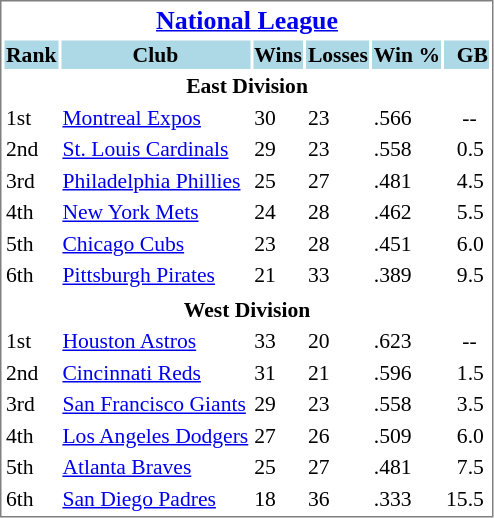<table cellpadding="1" style="width:auto;font-size: 90%; border: 1px solid gray;">
<tr align="center" style="font-size: larger;">
<th colspan=6><a href='#'>National League</a></th>
</tr>
<tr style="background:lightblue;">
<th>Rank</th>
<th>Club</th>
<th>Wins</th>
<th>Losses</th>
<th>Win %</th>
<th>  GB</th>
</tr>
<tr align="center" style="vertical-align: middle;" style="background:lightblue;">
<th colspan=6>East Division</th>
</tr>
<tr>
<td>1st</td>
<td><a href='#'>Montreal Expos</a></td>
<td>30</td>
<td>23</td>
<td>.566</td>
<td>   --</td>
</tr>
<tr>
<td>2nd</td>
<td><a href='#'>St. Louis Cardinals</a></td>
<td>29</td>
<td>23</td>
<td>.558</td>
<td>  0.5</td>
</tr>
<tr>
<td>3rd</td>
<td><a href='#'>Philadelphia Phillies</a></td>
<td>25</td>
<td>27</td>
<td>.481</td>
<td>  4.5</td>
</tr>
<tr>
<td>4th</td>
<td><a href='#'>New York Mets</a></td>
<td>24</td>
<td>28</td>
<td>.462</td>
<td>  5.5</td>
</tr>
<tr>
<td>5th</td>
<td><a href='#'>Chicago Cubs</a></td>
<td>23</td>
<td>28</td>
<td>.451</td>
<td>  6.0</td>
</tr>
<tr>
<td>6th</td>
<td><a href='#'>Pittsburgh Pirates</a></td>
<td>21</td>
<td>33</td>
<td>.389</td>
<td>  9.5</td>
</tr>
<tr>
</tr>
<tr align="center" style="vertical-align: middle;" style="background:lightblue;">
<th colspan=6>West Division</th>
</tr>
<tr>
<td>1st</td>
<td><a href='#'>Houston Astros</a></td>
<td>33</td>
<td>20</td>
<td>.623</td>
<td>   --</td>
</tr>
<tr>
<td>2nd</td>
<td><a href='#'>Cincinnati Reds</a></td>
<td>31</td>
<td>21</td>
<td>.596</td>
<td>  1.5</td>
</tr>
<tr>
<td>3rd</td>
<td><a href='#'>San Francisco Giants</a></td>
<td>29</td>
<td>23</td>
<td>.558</td>
<td>  3.5</td>
</tr>
<tr>
<td>4th</td>
<td><a href='#'>Los Angeles Dodgers</a></td>
<td>27</td>
<td>26</td>
<td>.509</td>
<td>  6.0</td>
</tr>
<tr>
<td>5th</td>
<td><a href='#'>Atlanta Braves</a></td>
<td>25</td>
<td>27</td>
<td>.481</td>
<td>  7.5</td>
</tr>
<tr>
<td>6th</td>
<td><a href='#'>San Diego Padres</a></td>
<td>18</td>
<td>36</td>
<td>.333</td>
<td>15.5</td>
</tr>
</table>
